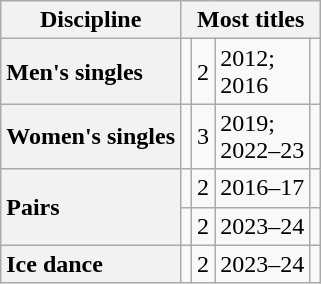<table class="wikitable unsortable" style="text-align:left">
<tr>
<th scope="col">Discipline</th>
<th colspan="4" scope="col">Most titles</th>
</tr>
<tr>
<th scope="row" style="text-align:left">Men's singles</th>
<td></td>
<td>2</td>
<td>2012;<br>2016</td>
<td></td>
</tr>
<tr>
<th scope="row" style="text-align:left">Women's singles</th>
<td></td>
<td>3</td>
<td>2019;<br>2022–23</td>
<td></td>
</tr>
<tr>
<th rowspan="2" scope="row" style="text-align:left">Pairs</th>
<td></td>
<td>2</td>
<td>2016–17</td>
<td></td>
</tr>
<tr>
<td></td>
<td>2</td>
<td>2023–24</td>
<td></td>
</tr>
<tr>
<th scope="row" style="text-align:left">Ice dance</th>
<td></td>
<td>2</td>
<td>2023–24</td>
<td></td>
</tr>
</table>
